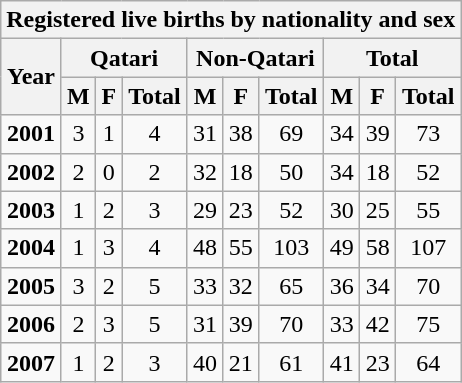<table class="wikitable" style="text-align: center;">
<tr>
<th colspan="10">Registered live births by nationality and sex</th>
</tr>
<tr>
<th rowspan="2">Year</th>
<th colspan="3">Qatari</th>
<th colspan="3">Non-Qatari</th>
<th colspan="3">Total</th>
</tr>
<tr>
<th>M</th>
<th>F</th>
<th>Total</th>
<th>M</th>
<th>F</th>
<th>Total</th>
<th>M</th>
<th>F</th>
<th>Total</th>
</tr>
<tr>
<td><strong>2001</strong></td>
<td>3</td>
<td>1</td>
<td>4</td>
<td>31</td>
<td>38</td>
<td>69</td>
<td>34</td>
<td>39</td>
<td>73</td>
</tr>
<tr>
<td><strong>2002</strong></td>
<td>2</td>
<td>0</td>
<td>2</td>
<td>32</td>
<td>18</td>
<td>50</td>
<td>34</td>
<td>18</td>
<td>52</td>
</tr>
<tr>
<td><strong>2003</strong></td>
<td>1</td>
<td>2</td>
<td>3</td>
<td>29</td>
<td>23</td>
<td>52</td>
<td>30</td>
<td>25</td>
<td>55</td>
</tr>
<tr>
<td><strong>2004</strong></td>
<td>1</td>
<td>3</td>
<td>4</td>
<td>48</td>
<td>55</td>
<td>103</td>
<td>49</td>
<td>58</td>
<td>107</td>
</tr>
<tr>
<td><strong>2005</strong></td>
<td>3</td>
<td>2</td>
<td>5</td>
<td>33</td>
<td>32</td>
<td>65</td>
<td>36</td>
<td>34</td>
<td>70</td>
</tr>
<tr>
<td><strong>2006</strong></td>
<td>2</td>
<td>3</td>
<td>5</td>
<td>31</td>
<td>39</td>
<td>70</td>
<td>33</td>
<td>42</td>
<td>75</td>
</tr>
<tr>
<td><strong>2007</strong></td>
<td>1</td>
<td>2</td>
<td>3</td>
<td>40</td>
<td>21</td>
<td>61</td>
<td>41</td>
<td>23</td>
<td>64</td>
</tr>
</table>
